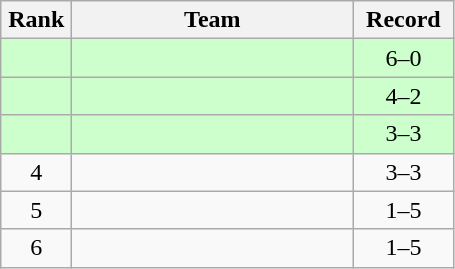<table class=wikitable style="text-align:center;">
<tr>
<th width=40>Rank</th>
<th width=180>Team</th>
<th width=60>Record</th>
</tr>
<tr bgcolor=" #ccffcc">
<td></td>
<td align=left></td>
<td>6–0</td>
</tr>
<tr bgcolor=" #ccffcc">
<td></td>
<td align=left></td>
<td>4–2</td>
</tr>
<tr bgcolor=" #ccffcc">
<td></td>
<td align=left></td>
<td>3–3</td>
</tr>
<tr>
<td>4</td>
<td align=left></td>
<td>3–3</td>
</tr>
<tr>
<td>5</td>
<td align=left></td>
<td>1–5</td>
</tr>
<tr>
<td>6</td>
<td align=left></td>
<td>1–5</td>
</tr>
</table>
